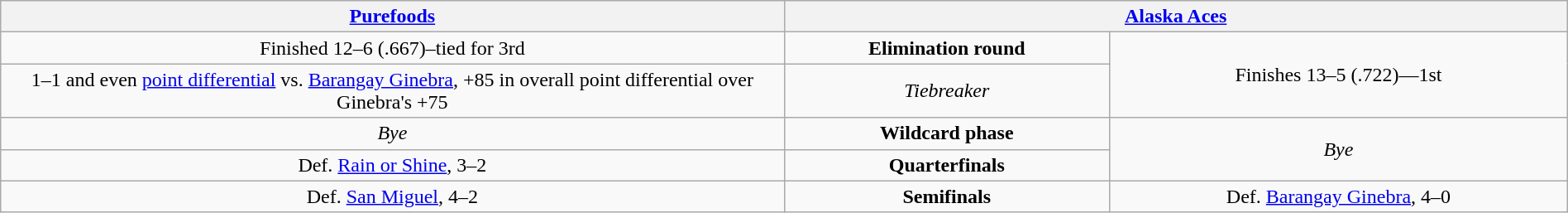<table class=wikitable width=100%>
<tr align=center>
<th colspan=2 width=45%><a href='#'>Purefoods</a></th>
<th colspan=2 width=45%><a href='#'>Alaska Aces</a></th>
</tr>
<tr align=center>
<td>Finished 12–6 (.667)–tied for 3rd</td>
<td colspan=2><strong>Elimination round</strong></td>
<td rowspan=2>Finishes 13–5 (.722)—1st</td>
</tr>
<tr align=center>
<td>1–1 and even <a href='#'>point differential</a> vs. <a href='#'>Barangay Ginebra</a>, +85 in overall point differential over Ginebra's +75</td>
<td colspan=2><em>Tiebreaker</em></td>
</tr>
<tr align=center>
<td><em>Bye</em></td>
<td colspan=2><strong>Wildcard phase</strong></td>
<td rowspan=2><em>Bye</em></td>
</tr>
<tr align=center>
<td>Def. <a href='#'>Rain or Shine</a>, 3–2</td>
<td colspan=2><strong>Quarterfinals</strong></td>
</tr>
<tr align=center>
<td>Def. <a href='#'>San Miguel</a>, 4–2</td>
<td colspan=2><strong>Semifinals</strong></td>
<td>Def. <a href='#'>Barangay Ginebra</a>, 4–0</td>
</tr>
</table>
